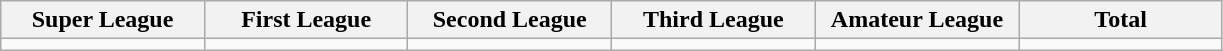<table class="wikitable">
<tr>
<th width="15%">Super League</th>
<th width="15%">First League</th>
<th width="15%">Second League</th>
<th width="15%">Third League</th>
<th width="15%">Amateur League</th>
<th width="15%">Total</th>
</tr>
<tr>
<td></td>
<td></td>
<td></td>
<td></td>
<td></td>
<td></td>
</tr>
</table>
